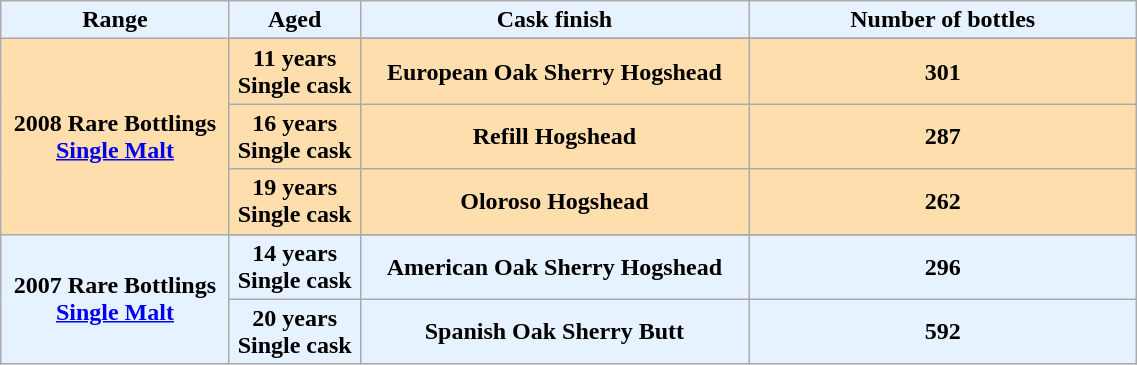<table class="wikitable" width="60%">
<tr style="text-alight: center;">
<th width="10%" style="background:#E6F2FF;">Range</th>
<th width="5%"  style="background:#E6F2FF;">Aged</th>
<th width="17%" style="background:#E6F2FF;">Cask finish</th>
<th width="17%" style="background:#E6F2FF;">Number of bottles</th>
</tr>
<tr>
<th rowspan="4" style="background:#ffdead;"><strong>2008 Rare Bottlings</strong><br><a href='#'>Single Malt</a><br></th>
</tr>
<tr align="center">
<th style="background:#ffdead;"><strong>11 years</strong><br>Single cask</th>
<th style="background:#ffdead;">European Oak Sherry Hogshead</th>
<th style="background:#ffdead;">301</th>
</tr>
<tr align="center">
<th style="background:#ffdead;"><strong>16 years</strong><br>Single cask</th>
<th style="background:#ffdead;">Refill Hogshead</th>
<th style="background:#ffdead;">287</th>
</tr>
<tr align="center">
<th style="background:#ffdead;"><strong>19 years</strong><br>Single cask</th>
<th style="background:#ffdead;">Oloroso Hogshead</th>
<th style="background:#ffdead;">262</th>
</tr>
<tr>
<th rowspan="3" style="background:#E6F2FF;"><strong>2007 Rare Bottlings</strong><br><a href='#'>Single Malt</a><br></th>
</tr>
<tr align="center">
<th style="background:#E6F2FF;"><strong>14 years</strong><br>Single cask</th>
<th style="background:#E6F2FF;">American Oak Sherry Hogshead</th>
<th style="background:#E6F2FF;">296</th>
</tr>
<tr align="center">
<th style="background:#E6F2FF;"><strong>20 years</strong><br>Single cask</th>
<th style="background:#E6F2FF;">Spanish Oak Sherry Butt</th>
<th style="background:#E6F2FF;">592</th>
</tr>
</table>
